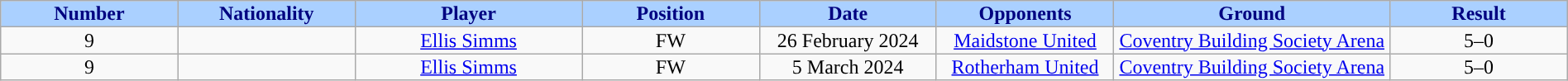<table class="wikitable sortable alternance" style="font-size:100%; text-align:center; line-height:14px; width:100%;">
<tr>
<th style="background:#AAD0FF; color:#000080; width:100px;">Number</th>
<th style="background:#AAD0FF; color:#000080; width:100px;">Nationality</th>
<th style="background:#AAD0FF; color:#000080; width:130px;">Player</th>
<th style="background:#AAD0FF; color:#000080; width:100px;">Position</th>
<th style="background:#AAD0FF; color:#000080; width:100px;">Date</th>
<th style="background:#AAD0FF; color:#000080; width:100px;">Opponents</th>
<th style="background:#AAD0FF; color:#000080; width:160px;">Ground</th>
<th style="background:#AAD0FF; color:#000080; width:100px;">Result</th>
</tr>
<tr>
<td>9</td>
<td></td>
<td><a href='#'>Ellis Simms</a></td>
<td>FW</td>
<td>26 February 2024</td>
<td><a href='#'>Maidstone United</a></td>
<td><a href='#'>Coventry Building Society Arena</a></td>
<td>5–0</td>
</tr>
<tr>
<td>9</td>
<td></td>
<td><a href='#'>Ellis Simms</a></td>
<td>FW</td>
<td>5 March 2024</td>
<td><a href='#'>Rotherham United</a></td>
<td><a href='#'>Coventry Building Society Arena</a></td>
<td>5–0</td>
</tr>
</table>
